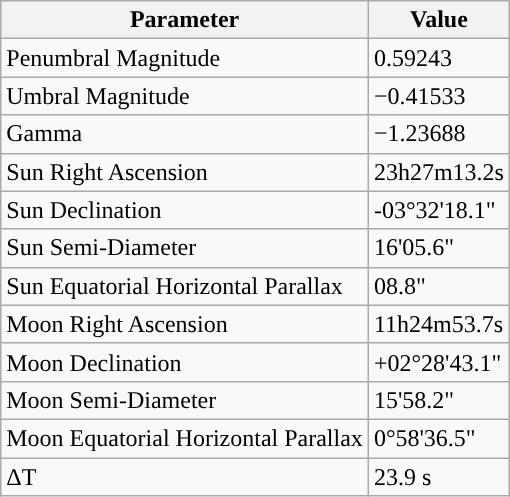<table class="wikitable">
<tr>
<th>Parameter</th>
<th>Value</th>
</tr>
<tr>
<td>Penumbral Magnitude</td>
<td>0.59243</td>
</tr>
<tr>
<td>Umbral Magnitude</td>
<td>−0.41533</td>
</tr>
<tr>
<td>Gamma</td>
<td>−1.23688</td>
</tr>
<tr>
<td>Sun Right Ascension</td>
<td>23h27m13.2s</td>
</tr>
<tr>
<td>Sun Declination</td>
<td>-03°32'18.1"</td>
</tr>
<tr>
<td>Sun Semi-Diameter</td>
<td>16'05.6"</td>
</tr>
<tr>
<td>Sun Equatorial Horizontal Parallax</td>
<td>08.8"</td>
</tr>
<tr>
<td>Moon Right Ascension</td>
<td>11h24m53.7s</td>
</tr>
<tr>
<td>Moon Declination</td>
<td>+02°28'43.1"</td>
</tr>
<tr>
<td>Moon Semi-Diameter</td>
<td>15'58.2"</td>
</tr>
<tr>
<td>Moon Equatorial Horizontal Parallax</td>
<td>0°58'36.5"</td>
</tr>
<tr>
<td>ΔT</td>
<td>23.9 s</td>
</tr>
</table>
